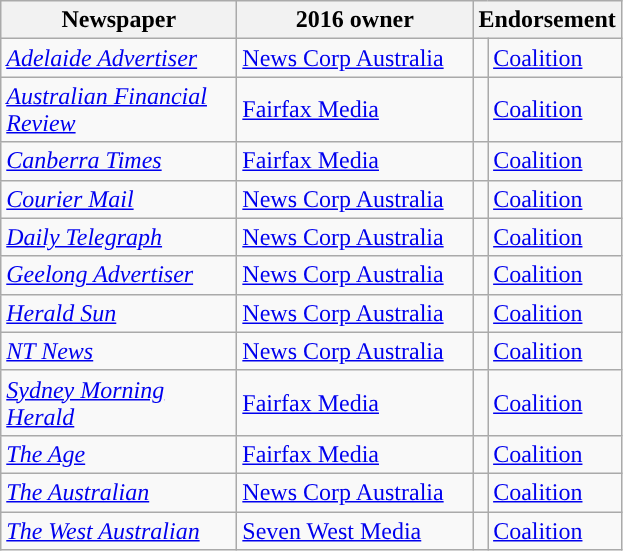<table class="wikitable floatright collapsible expanded">
<tr>
<th style="width:150px;">Newspaper</th>
<th style="width:150px;">2016 owner</th>
<th colspan=2>Endorsement</th>
</tr>
<tr>
<td><em><a href='#'>Adelaide Advertiser</a></em></td>
<td><a href='#'>News Corp Australia</a></td>
<td style="background-color: "></td>
<td><a href='#'>Coalition</a></td>
</tr>
<tr>
<td><em><a href='#'>Australian Financial Review</a></em></td>
<td><a href='#'>Fairfax Media</a></td>
<td style="background-color: "></td>
<td><a href='#'>Coalition</a></td>
</tr>
<tr>
<td><em><a href='#'>Canberra Times</a></em></td>
<td><a href='#'>Fairfax Media</a></td>
<td style="background-color: "></td>
<td><a href='#'>Coalition</a></td>
</tr>
<tr>
<td><em><a href='#'>Courier Mail</a></em></td>
<td><a href='#'>News Corp Australia</a></td>
<td style="background-color: "></td>
<td><a href='#'>Coalition</a></td>
</tr>
<tr>
<td><em><a href='#'>Daily Telegraph</a></em></td>
<td><a href='#'>News Corp Australia</a></td>
<td style="background-color: "></td>
<td><a href='#'>Coalition</a></td>
</tr>
<tr>
<td><em><a href='#'>Geelong Advertiser</a></em></td>
<td><a href='#'>News Corp Australia</a></td>
<td style="background-color: "></td>
<td><a href='#'>Coalition</a></td>
</tr>
<tr>
<td><em><a href='#'>Herald Sun</a></em></td>
<td><a href='#'>News Corp Australia</a></td>
<td style="background-color: "></td>
<td><a href='#'>Coalition</a></td>
</tr>
<tr>
<td><em><a href='#'>NT News</a></em></td>
<td><a href='#'>News Corp Australia</a></td>
<td style="background-color: "></td>
<td><a href='#'>Coalition</a></td>
</tr>
<tr>
<td><em><a href='#'>Sydney Morning Herald</a></em></td>
<td><a href='#'>Fairfax Media</a></td>
<td style="background-color: "></td>
<td><a href='#'>Coalition</a></td>
</tr>
<tr>
<td><em><a href='#'>The Age</a></em></td>
<td><a href='#'>Fairfax Media</a></td>
<td style="background-color: "></td>
<td><a href='#'>Coalition</a></td>
</tr>
<tr>
<td><em><a href='#'>The Australian</a></em></td>
<td><a href='#'>News Corp Australia</a></td>
<td style="background-color: "></td>
<td><a href='#'>Coalition</a></td>
</tr>
<tr>
<td><em><a href='#'>The West Australian</a></em></td>
<td><a href='#'>Seven West Media</a></td>
<td style="background-color: "></td>
<td><a href='#'>Coalition</a></td>
</tr>
</table>
